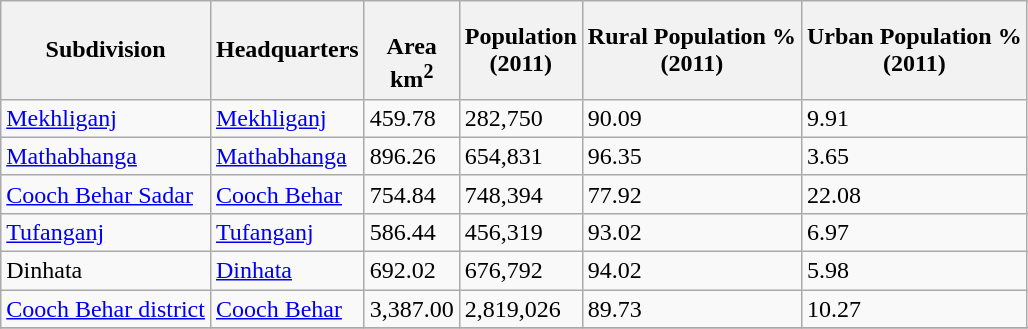<table class="wikitable sortable">
<tr>
<th>Subdivision</th>
<th>Headquarters</th>
<th><br>Area<br>km<sup>2</sup></th>
<th>Population<br>(2011)</th>
<th>Rural Population %<br>(2011)</th>
<th>Urban Population % <br>(2011)</th>
</tr>
<tr>
<td><a href='#'>Mekhliganj</a></td>
<td><a href='#'>Mekhliganj</a></td>
<td>459.78</td>
<td>282,750</td>
<td>90.09</td>
<td>9.91</td>
</tr>
<tr>
<td><a href='#'>Mathabhanga</a></td>
<td><a href='#'>Mathabhanga</a></td>
<td>896.26</td>
<td>654,831</td>
<td>96.35</td>
<td>3.65</td>
</tr>
<tr>
<td><a href='#'>Cooch Behar Sadar</a></td>
<td><a href='#'>Cooch Behar</a></td>
<td>754.84</td>
<td>748,394</td>
<td>77.92</td>
<td>22.08</td>
</tr>
<tr>
<td><a href='#'>Tufanganj</a></td>
<td><a href='#'>Tufanganj</a></td>
<td>586.44</td>
<td>456,319</td>
<td>93.02</td>
<td>6.97</td>
</tr>
<tr>
<td>Dinhata</td>
<td><a href='#'>Dinhata</a></td>
<td>692.02</td>
<td>676,792</td>
<td>94.02</td>
<td>5.98</td>
</tr>
<tr>
<td><a href='#'>Cooch Behar district</a></td>
<td><a href='#'>Cooch Behar</a></td>
<td>3,387.00</td>
<td>2,819,026</td>
<td>89.73</td>
<td>10.27</td>
</tr>
<tr>
</tr>
</table>
